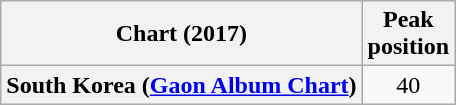<table class="wikitable plainrowheaders" style="text-align:center;">
<tr>
<th scope="col">Chart (2017)</th>
<th scope="col">Peak<br>position</th>
</tr>
<tr>
<th scope="row">South Korea (<a href='#'>Gaon Album Chart</a>)</th>
<td>40</td>
</tr>
</table>
